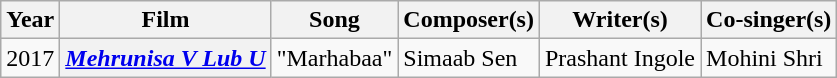<table class="wikitable plainrowheaders">
<tr>
<th scope="col">Year</th>
<th scope="col">Film</th>
<th scope="col">Song</th>
<th scope="col">Composer(s)</th>
<th scope="col">Writer(s)</th>
<th scope="col">Co-singer(s)</th>
</tr>
<tr>
<td>2017</td>
<th><em><a href='#'>Mehrunisa V Lub U</a></em></th>
<td>"Marhabaa"</td>
<td>Simaab Sen</td>
<td>Prashant Ingole</td>
<td>Mohini Shri</td>
</tr>
</table>
